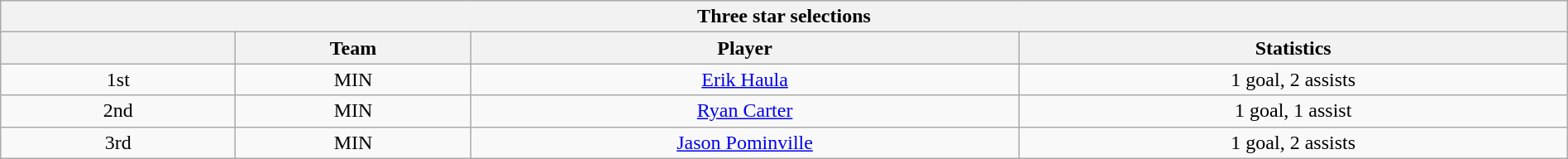<table class="wikitable" style="width:100%;text-align: center;">
<tr>
<th colspan=4>Three star selections</th>
</tr>
<tr>
<th style="width:15%;"></th>
<th style="width:15%;">Team</th>
<th style="width:35%;">Player</th>
<th style="width:35%;">Statistics</th>
</tr>
<tr>
<td>1st</td>
<td>MIN</td>
<td><a href='#'>Erik Haula</a></td>
<td>1 goal, 2 assists</td>
</tr>
<tr>
<td>2nd</td>
<td>MIN</td>
<td><a href='#'>Ryan Carter</a></td>
<td>1 goal, 1 assist</td>
</tr>
<tr>
<td>3rd</td>
<td>MIN</td>
<td><a href='#'>Jason Pominville</a></td>
<td>1 goal, 2 assists</td>
</tr>
</table>
